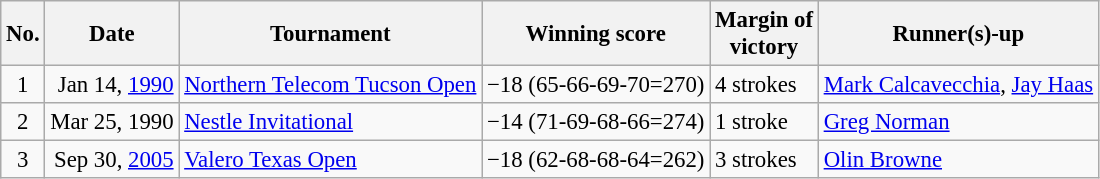<table class="wikitable" style="font-size:95%;">
<tr>
<th>No.</th>
<th>Date</th>
<th>Tournament</th>
<th>Winning score</th>
<th>Margin of<br>victory</th>
<th>Runner(s)-up</th>
</tr>
<tr>
<td align=center>1</td>
<td align=right>Jan 14, <a href='#'>1990</a></td>
<td><a href='#'>Northern Telecom Tucson Open</a></td>
<td>−18 (65-66-69-70=270)</td>
<td>4 strokes</td>
<td> <a href='#'>Mark Calcavecchia</a>,  <a href='#'>Jay Haas</a></td>
</tr>
<tr>
<td align=center>2</td>
<td align=right>Mar 25, 1990</td>
<td><a href='#'>Nestle Invitational</a></td>
<td>−14 (71-69-68-66=274)</td>
<td>1 stroke</td>
<td> <a href='#'>Greg Norman</a></td>
</tr>
<tr>
<td align=center>3</td>
<td align=right>Sep 30, <a href='#'>2005</a></td>
<td><a href='#'>Valero Texas Open</a></td>
<td>−18 (62-68-68-64=262)</td>
<td>3 strokes</td>
<td> <a href='#'>Olin Browne</a></td>
</tr>
</table>
